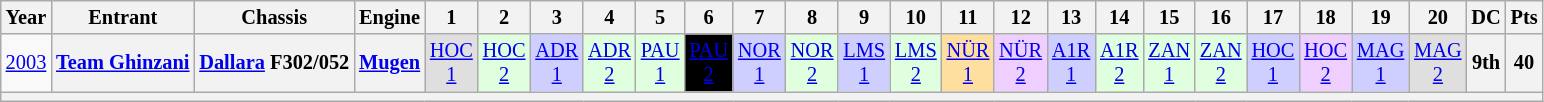<table class="wikitable" style="text-align:center; font-size:85%">
<tr>
<th>Year</th>
<th>Entrant</th>
<th>Chassis</th>
<th>Engine</th>
<th>1</th>
<th>2</th>
<th>3</th>
<th>4</th>
<th>5</th>
<th>6</th>
<th>7</th>
<th>8</th>
<th>9</th>
<th>10</th>
<th>11</th>
<th>12</th>
<th>13</th>
<th>14</th>
<th>15</th>
<th>16</th>
<th>17</th>
<th>18</th>
<th>19</th>
<th>20</th>
<th>DC</th>
<th>Pts</th>
</tr>
<tr>
<td><a href='#'>2003</a></td>
<th nowrap><a href='#'>Team Ghinzani</a></th>
<th nowrap><a href='#'>Dallara</a> F302/052</th>
<th nowrap><a href='#'>Mugen</a></th>
<td style="background:#DFDFDF;"><a href='#'>HOC<br>1</a><br></td>
<td style="background:#DFFFDF;"><a href='#'>HOC<br>2</a><br></td>
<td style="background:#CFCFFF;"><a href='#'>ADR<br>1</a><br></td>
<td style="background:#DFFFDF;"><a href='#'>ADR<br>2</a><br></td>
<td style="background:#DFFFDF;"><a href='#'>PAU<br>1</a><br></td>
<td style="background:#000000; color:white"><a href='#'><span>PAU<br>2</span></a><br></td>
<td style="background:#CFCFFF;"><a href='#'>NOR<br>1</a><br></td>
<td style="background:#DFFFDF;"><a href='#'>NOR<br>2</a><br></td>
<td style="background:#CFCFFF;"><a href='#'>LMS<br>1</a><br></td>
<td style="background:#DFFFDF;"><a href='#'>LMS<br>2</a><br></td>
<td style="background:#FFDF9F;"><a href='#'>NÜR<br>1</a><br></td>
<td style="background:#EFCFFF;"><a href='#'>NÜR<br>2</a><br></td>
<td style="background:#CFCFFF;"><a href='#'>A1R<br>1</a><br></td>
<td style="background:#DFFFDF;"><a href='#'>A1R<br>2</a><br></td>
<td style="background:#DFFFDF;"><a href='#'>ZAN<br>1</a><br></td>
<td style="background:#DFFFDF;"><a href='#'>ZAN<br>2</a><br></td>
<td style="background:#CFCFFF;"><a href='#'>HOC<br>1</a><br></td>
<td style="background:#EFCFFF;"><a href='#'>HOC<br>2</a><br></td>
<td style="background:#CFCFFF;"><a href='#'>MAG<br>1</a><br></td>
<td style="background:#DFDFDF;"><a href='#'>MAG<br>2</a><br></td>
<th>9th</th>
<th>40</th>
</tr>
<tr>
<th colspan="26"></th>
</tr>
</table>
